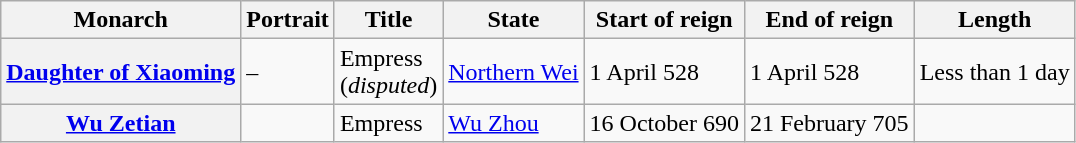<table class="wikitable">
<tr>
<th>Monarch</th>
<th>Portrait</th>
<th>Title</th>
<th>State</th>
<th>Start of reign</th>
<th>End of reign</th>
<th>Length</th>
</tr>
<tr>
<th><a href='#'>Daughter of Xiaoming</a></th>
<td>–</td>
<td>Empress<br>(<em>disputed</em>)</td>
<td><a href='#'>Northern Wei</a></td>
<td>1 April 528</td>
<td>1 April 528</td>
<td>Less than 1 day</td>
</tr>
<tr>
<th><a href='#'>Wu Zetian</a></th>
<td></td>
<td>Empress</td>
<td><a href='#'>Wu Zhou</a></td>
<td>16 October 690</td>
<td>21 February 705</td>
<td></td>
</tr>
</table>
